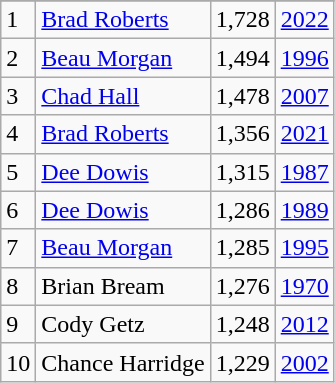<table class="wikitable">
<tr>
</tr>
<tr>
<td>1</td>
<td><a href='#'>Brad Roberts</a></td>
<td>1,728</td>
<td><a href='#'>2022</a></td>
</tr>
<tr>
<td>2</td>
<td><a href='#'>Beau Morgan</a></td>
<td>1,494</td>
<td><a href='#'>1996</a></td>
</tr>
<tr>
<td>3</td>
<td><a href='#'>Chad Hall</a></td>
<td>1,478</td>
<td><a href='#'>2007</a></td>
</tr>
<tr>
<td>4</td>
<td><a href='#'>Brad Roberts</a></td>
<td>1,356</td>
<td><a href='#'>2021</a></td>
</tr>
<tr>
<td>5</td>
<td><a href='#'>Dee Dowis</a></td>
<td>1,315</td>
<td><a href='#'>1987</a></td>
</tr>
<tr>
<td>6</td>
<td><a href='#'>Dee Dowis</a></td>
<td>1,286</td>
<td><a href='#'>1989</a></td>
</tr>
<tr>
<td>7</td>
<td><a href='#'>Beau Morgan</a></td>
<td>1,285</td>
<td><a href='#'>1995</a></td>
</tr>
<tr>
<td>8</td>
<td>Brian Bream</td>
<td>1,276</td>
<td><a href='#'>1970</a></td>
</tr>
<tr>
<td>9</td>
<td>Cody Getz</td>
<td>1,248</td>
<td><a href='#'>2012</a></td>
</tr>
<tr>
<td>10</td>
<td>Chance Harridge</td>
<td>1,229</td>
<td><a href='#'>2002</a></td>
</tr>
</table>
